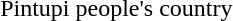<table align=right>
<tr>
<td><br>
Pintupi people's country</td>
</tr>
</table>
